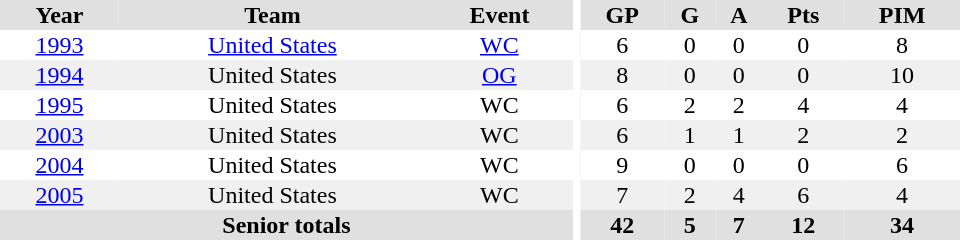<table border="0" cellpadding="1" cellspacing="0" ID="Table3" style="text-align:center; width:40em">
<tr ALIGN="center" bgcolor="#e0e0e0">
<th>Year</th>
<th>Team</th>
<th>Event</th>
<th rowspan="99" bgcolor="#ffffff"></th>
<th>GP</th>
<th>G</th>
<th>A</th>
<th>Pts</th>
<th>PIM</th>
</tr>
<tr>
<td><a href='#'>1993</a></td>
<td><a href='#'>United States</a></td>
<td><a href='#'>WC</a></td>
<td>6</td>
<td>0</td>
<td>0</td>
<td>0</td>
<td>8</td>
</tr>
<tr bgcolor="#f0f0f0">
<td><a href='#'>1994</a></td>
<td>United States</td>
<td><a href='#'>OG</a></td>
<td>8</td>
<td>0</td>
<td>0</td>
<td>0</td>
<td>10</td>
</tr>
<tr>
<td><a href='#'>1995</a></td>
<td>United States</td>
<td>WC</td>
<td>6</td>
<td>2</td>
<td>2</td>
<td>4</td>
<td>4</td>
</tr>
<tr bgcolor="#f0f0f0">
<td><a href='#'>2003</a></td>
<td>United States</td>
<td>WC</td>
<td>6</td>
<td>1</td>
<td>1</td>
<td>2</td>
<td>2</td>
</tr>
<tr>
<td><a href='#'>2004</a></td>
<td>United States</td>
<td>WC</td>
<td>9</td>
<td>0</td>
<td>0</td>
<td>0</td>
<td>6</td>
</tr>
<tr bgcolor="#f0f0f0">
<td><a href='#'>2005</a></td>
<td>United States</td>
<td>WC</td>
<td>7</td>
<td>2</td>
<td>4</td>
<td>6</td>
<td>4</td>
</tr>
<tr bgcolor="#e0e0e0">
<th colspan="3">Senior totals</th>
<th>42</th>
<th>5</th>
<th>7</th>
<th>12</th>
<th>34</th>
</tr>
</table>
